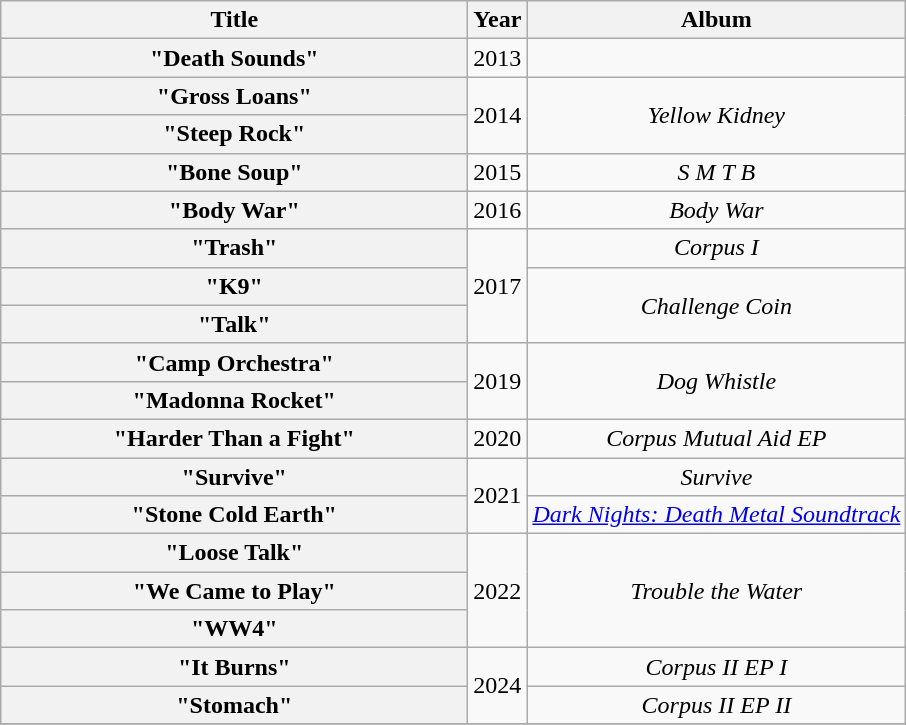<table class="wikitable plainrowheaders" style="text-align:center;">
<tr>
<th scope="col" style="width:19em;">Title</th>
<th scope="col">Year</th>
<th scope="col">Album</th>
</tr>
<tr>
<th scope="row">"Death Sounds"</th>
<td>2013</td>
<td></td>
</tr>
<tr>
<th scope="row">"Gross Loans"</th>
<td rowspan="2">2014</td>
<td rowspan="2"><em>Yellow Kidney</em></td>
</tr>
<tr>
<th scope="row">"Steep Rock"</th>
</tr>
<tr>
<th scope="row">"Bone Soup"</th>
<td>2015</td>
<td><em>S M T B</em></td>
</tr>
<tr>
<th scope="row">"Body War"</th>
<td>2016</td>
<td><em>Body War</em></td>
</tr>
<tr>
<th scope="row">"Trash"</th>
<td rowspan="3">2017</td>
<td><em>Corpus I</em></td>
</tr>
<tr>
<th scope="row">"K9"</th>
<td rowspan="2"><em>Challenge Coin</em></td>
</tr>
<tr>
<th scope="row">"Talk"</th>
</tr>
<tr>
<th scope="row">"Camp Orchestra"</th>
<td rowspan="2">2019</td>
<td rowspan="2"><em>Dog Whistle</em></td>
</tr>
<tr>
<th scope="row">"Madonna Rocket"</th>
</tr>
<tr>
<th scope="row">"Harder Than a Fight"</th>
<td>2020</td>
<td><em>Corpus Mutual Aid EP</em></td>
</tr>
<tr>
<th scope="row">"Survive"</th>
<td rowspan="2">2021</td>
<td><em>Survive</em></td>
</tr>
<tr>
<th scope="row">"Stone Cold Earth"</th>
<td><em><a href='#'>Dark Nights: Death Metal Soundtrack</a></em></td>
</tr>
<tr>
<th scope="row">"Loose Talk"</th>
<td rowspan="3">2022</td>
<td rowspan="3"><em>Trouble the Water</em></td>
</tr>
<tr>
<th scope="row">"We Came to Play"</th>
</tr>
<tr>
<th scope="row">"WW4"</th>
</tr>
<tr>
<th scope="row">"It Burns"</th>
<td rowspan="2">2024</td>
<td><em>Corpus II EP I</em></td>
</tr>
<tr>
<th scope="row">"Stomach" </th>
<td><em>Corpus II EP II</em></td>
</tr>
<tr>
</tr>
</table>
